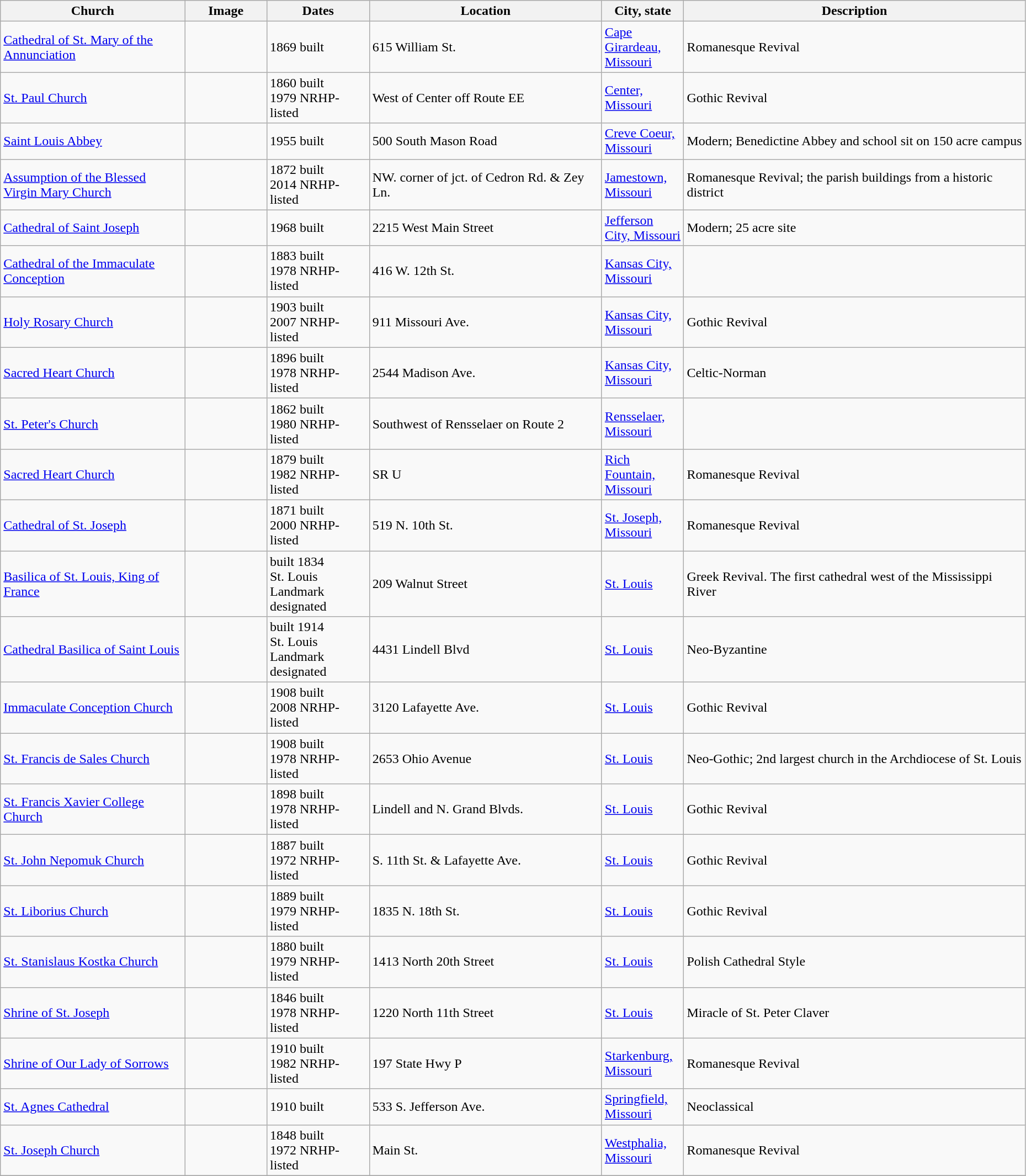<table class="wikitable sortable" style="width:98%">
<tr>
<th width = 18%><strong>Church</strong></th>
<th width = 8% class="unsortable"><strong>Image</strong></th>
<th width = 10%><strong>Dates</strong></th>
<th><strong>Location</strong></th>
<th width = 8%><strong>City, state</strong></th>
<th class="unsortable"><strong>Description</strong></th>
</tr>
<tr>
<td><a href='#'>Cathedral of St. Mary of the Annunciation</a></td>
<td></td>
<td>1869 built</td>
<td>615 William St.<br><small></small></td>
<td><a href='#'>Cape Girardeau, Missouri</a></td>
<td>Romanesque Revival</td>
</tr>
<tr>
<td><a href='#'>St. Paul Church</a></td>
<td></td>
<td>1860 built<br>1979 NRHP-listed</td>
<td>West of Center off Route EE<br><small></small></td>
<td><a href='#'>Center, Missouri</a></td>
<td>Gothic Revival</td>
</tr>
<tr>
<td><a href='#'>Saint Louis Abbey</a></td>
<td></td>
<td>1955 built</td>
<td>500 South Mason Road</td>
<td><a href='#'>Creve Coeur, Missouri</a></td>
<td>Modern; Benedictine Abbey and school sit on 150 acre campus</td>
</tr>
<tr>
<td><a href='#'>Assumption of the Blessed Virgin Mary Church</a></td>
<td></td>
<td>1872 built<br>2014 NRHP-listed</td>
<td>NW. corner of jct. of Cedron Rd. & Zey Ln.<br><small></small></td>
<td><a href='#'>Jamestown, Missouri</a></td>
<td>Romanesque Revival; the parish buildings from a historic district</td>
</tr>
<tr>
<td><a href='#'>Cathedral of Saint Joseph</a></td>
<td></td>
<td>1968 built</td>
<td>2215 West Main Street</td>
<td><a href='#'>Jefferson City, Missouri</a></td>
<td>Modern; 25 acre site</td>
</tr>
<tr>
<td><a href='#'>Cathedral of the Immaculate Conception</a></td>
<td></td>
<td>1883 built<br>1978 NRHP-listed</td>
<td>416 W. 12th St.<br><small></small></td>
<td><a href='#'>Kansas City, Missouri</a></td>
<td></td>
</tr>
<tr>
<td><a href='#'>Holy Rosary Church</a></td>
<td></td>
<td>1903 built<br>2007 NRHP-listed</td>
<td>911 Missouri Ave.<br><small></small></td>
<td><a href='#'>Kansas City, Missouri</a></td>
<td>Gothic Revival</td>
</tr>
<tr>
<td><a href='#'>Sacred Heart Church</a></td>
<td></td>
<td>1896 built<br>1978 NRHP-listed</td>
<td>2544 Madison Ave.<br><small></small></td>
<td><a href='#'>Kansas City, Missouri</a></td>
<td>Celtic-Norman</td>
</tr>
<tr>
<td><a href='#'>St. Peter's Church</a></td>
<td></td>
<td>1862 built<br>1980 NRHP-listed</td>
<td>Southwest of Rensselaer on Route 2<br><small></small></td>
<td><a href='#'>Rensselaer, Missouri</a></td>
<td></td>
</tr>
<tr>
<td><a href='#'>Sacred Heart Church</a></td>
<td></td>
<td>1879 built<br>1982 NRHP-listed</td>
<td>SR U<br><small></small></td>
<td><a href='#'>Rich Fountain, Missouri</a></td>
<td>Romanesque Revival</td>
</tr>
<tr>
<td><a href='#'>Cathedral of St. Joseph</a></td>
<td></td>
<td>1871 built<br>2000 NRHP-listed</td>
<td>519 N. 10th St.<br><small></small></td>
<td><a href='#'>St. Joseph, Missouri</a></td>
<td>Romanesque Revival</td>
</tr>
<tr>
<td><a href='#'>Basilica of St. Louis, King of France</a></td>
<td></td>
<td>built 1834<br>St. Louis Landmark designated</td>
<td>209 Walnut Street</td>
<td><a href='#'>St. Louis</a></td>
<td>Greek Revival. The first cathedral west of the Mississippi River</td>
</tr>
<tr>
<td><a href='#'>Cathedral Basilica of Saint Louis</a></td>
<td></td>
<td>built 1914<br>St. Louis Landmark designated</td>
<td>4431 Lindell Blvd</td>
<td><a href='#'>St. Louis</a></td>
<td>Neo-Byzantine</td>
</tr>
<tr>
<td><a href='#'>Immaculate Conception Church</a></td>
<td></td>
<td>1908 built<br>2008 NRHP-listed</td>
<td>3120 Lafayette Ave.<br><small></small></td>
<td><a href='#'>St. Louis</a></td>
<td>Gothic Revival</td>
</tr>
<tr>
<td><a href='#'>St. Francis de Sales Church</a></td>
<td></td>
<td>1908 built<br>1978 NRHP-listed</td>
<td>2653 Ohio Avenue</td>
<td><a href='#'>St. Louis</a></td>
<td>Neo-Gothic; 2nd largest church in the Archdiocese of St. Louis</td>
</tr>
<tr>
<td><a href='#'>St. Francis Xavier College Church</a></td>
<td></td>
<td>1898 built<br>1978 NRHP-listed</td>
<td>Lindell and N. Grand Blvds.<br><small></small></td>
<td><a href='#'>St. Louis</a></td>
<td>Gothic Revival</td>
</tr>
<tr>
<td><a href='#'>St. John Nepomuk Church</a></td>
<td></td>
<td>1887 built<br>1972 NRHP-listed</td>
<td>S. 11th St. & Lafayette Ave.<br><small></small></td>
<td><a href='#'>St. Louis</a></td>
<td>Gothic Revival</td>
</tr>
<tr>
<td><a href='#'>St. Liborius Church</a></td>
<td></td>
<td>1889 built<br>1979 NRHP-listed</td>
<td>1835 N. 18th St.<br><small></small></td>
<td><a href='#'>St. Louis</a></td>
<td>Gothic Revival</td>
</tr>
<tr>
<td><a href='#'>St. Stanislaus Kostka Church</a></td>
<td></td>
<td>1880 built<br>1979 NRHP-listed</td>
<td>1413 North 20th Street</td>
<td><a href='#'>St. Louis</a></td>
<td>Polish Cathedral Style</td>
</tr>
<tr>
<td><a href='#'>Shrine of St. Joseph</a></td>
<td></td>
<td>1846 built<br>1978 NRHP-listed</td>
<td>1220 North 11th Street</td>
<td><a href='#'>St. Louis</a></td>
<td>Miracle of St. Peter Claver</td>
</tr>
<tr>
<td><a href='#'>Shrine of Our Lady of Sorrows</a></td>
<td></td>
<td>1910 built<br>1982 NRHP-listed</td>
<td>197 State Hwy P<br><small></small></td>
<td><a href='#'>Starkenburg, Missouri</a></td>
<td>Romanesque Revival</td>
</tr>
<tr>
<td><a href='#'>St. Agnes Cathedral</a></td>
<td></td>
<td>1910 built</td>
<td>533 S. Jefferson Ave.<br><small></small></td>
<td><a href='#'>Springfield, Missouri</a></td>
<td>Neoclassical</td>
</tr>
<tr>
<td><a href='#'>St. Joseph Church</a></td>
<td></td>
<td>1848 built<br>1972 NRHP-listed</td>
<td>Main St.<br><small></small></td>
<td><a href='#'>Westphalia, Missouri</a></td>
<td>Romanesque Revival</td>
</tr>
<tr>
</tr>
</table>
